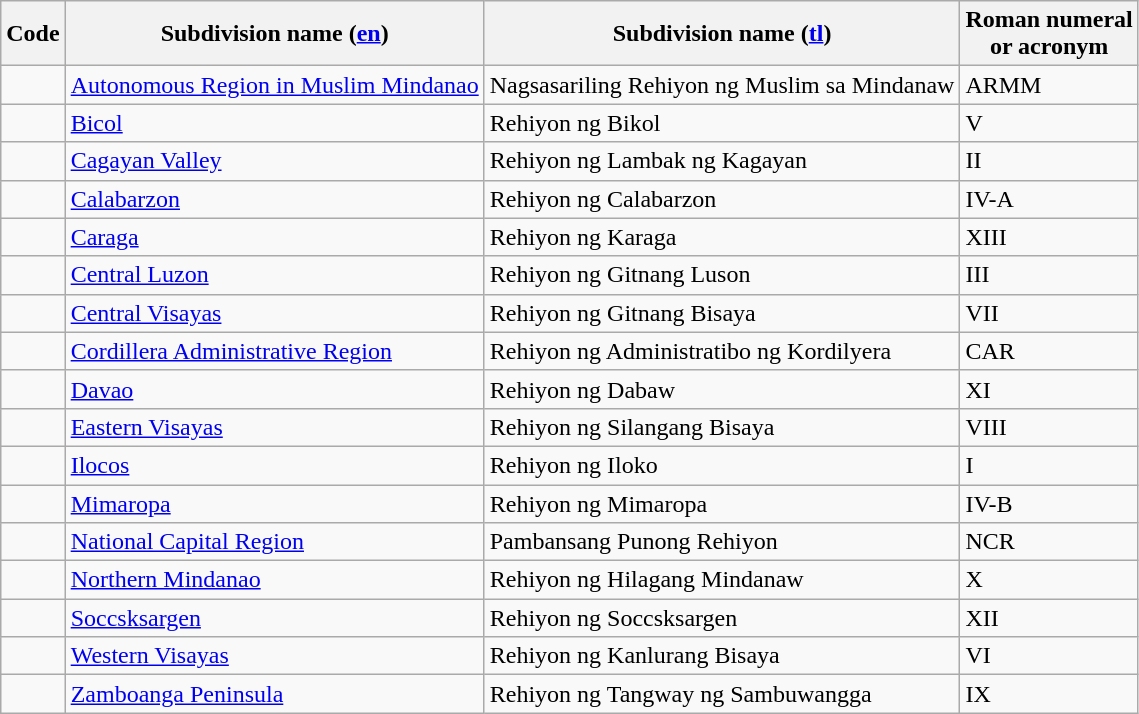<table class="wikitable sortable">
<tr>
<th>Code</th>
<th>Subdivision name (<a href='#'>en</a>)</th>
<th>Subdivision name (<a href='#'>tl</a>)</th>
<th class=unsortable>Roman numeral<br>or acronym</th>
</tr>
<tr>
<td></td>
<td><a href='#'>Autonomous Region in Muslim Mindanao</a></td>
<td>Nagsasariling Rehiyon ng Muslim sa Mindanaw</td>
<td>ARMM</td>
</tr>
<tr>
<td></td>
<td><a href='#'>Bicol</a></td>
<td>Rehiyon ng Bikol</td>
<td>V</td>
</tr>
<tr>
<td></td>
<td><a href='#'>Cagayan Valley</a></td>
<td>Rehiyon ng Lambak ng Kagayan</td>
<td>II</td>
</tr>
<tr>
<td></td>
<td><a href='#'>Calabarzon</a></td>
<td>Rehiyon ng Calabarzon</td>
<td>IV-A</td>
</tr>
<tr>
<td></td>
<td><a href='#'>Caraga</a></td>
<td>Rehiyon ng Karaga</td>
<td>XIII</td>
</tr>
<tr>
<td></td>
<td><a href='#'>Central Luzon</a></td>
<td>Rehiyon ng Gitnang Luson</td>
<td>III</td>
</tr>
<tr>
<td></td>
<td><a href='#'>Central Visayas</a></td>
<td>Rehiyon ng Gitnang Bisaya</td>
<td>VII</td>
</tr>
<tr>
<td></td>
<td><a href='#'>Cordillera Administrative Region</a></td>
<td>Rehiyon ng Administratibo ng Kordilyera</td>
<td>CAR</td>
</tr>
<tr>
<td></td>
<td><a href='#'>Davao</a></td>
<td>Rehiyon ng Dabaw</td>
<td>XI</td>
</tr>
<tr>
<td></td>
<td><a href='#'>Eastern Visayas</a></td>
<td>Rehiyon ng Silangang Bisaya</td>
<td>VIII</td>
</tr>
<tr>
<td></td>
<td><a href='#'>Ilocos</a></td>
<td>Rehiyon ng Iloko</td>
<td>I</td>
</tr>
<tr>
<td></td>
<td><a href='#'>Mimaropa</a></td>
<td>Rehiyon ng Mimaropa</td>
<td>IV-B</td>
</tr>
<tr>
<td></td>
<td><a href='#'>National Capital Region</a></td>
<td>Pambansang Punong Rehiyon</td>
<td>NCR</td>
</tr>
<tr>
<td></td>
<td><a href='#'>Northern Mindanao</a></td>
<td>Rehiyon ng Hilagang Mindanaw</td>
<td>X</td>
</tr>
<tr>
<td></td>
<td><a href='#'>Soccsksargen</a></td>
<td>Rehiyon ng Soccsksargen</td>
<td>XII</td>
</tr>
<tr>
<td></td>
<td><a href='#'>Western Visayas</a></td>
<td>Rehiyon ng Kanlurang Bisaya</td>
<td>VI</td>
</tr>
<tr>
<td></td>
<td><a href='#'>Zamboanga Peninsula</a></td>
<td>Rehiyon ng Tangway ng Sambuwangga</td>
<td>IX</td>
</tr>
</table>
